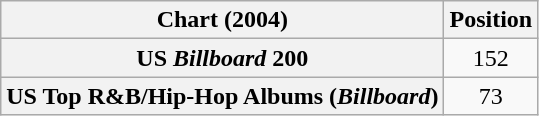<table class="wikitable sortable plainrowheaders" style="text-align:center">
<tr>
<th scope="col">Chart (2004)</th>
<th scope="col">Position</th>
</tr>
<tr>
<th scope="row">US <em>Billboard</em> 200</th>
<td>152</td>
</tr>
<tr>
<th scope="row">US Top R&B/Hip-Hop Albums (<em>Billboard</em>)</th>
<td>73</td>
</tr>
</table>
